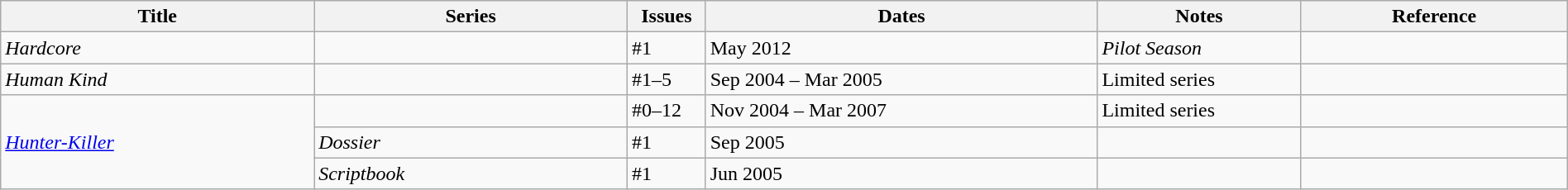<table class="wikitable sortable" style="width:100%;">
<tr>
<th width=20%>Title</th>
<th width=20%>Series</th>
<th width=5%>Issues</th>
<th width=25%>Dates</th>
<th width=13%>Notes</th>
<th>Reference</th>
</tr>
<tr>
<td><em>Hardcore</em></td>
<td></td>
<td>#1</td>
<td>May 2012</td>
<td><em>Pilot Season</em></td>
<td></td>
</tr>
<tr>
<td><em>Human Kind</em></td>
<td></td>
<td>#1–5</td>
<td>Sep 2004 – Mar 2005</td>
<td>Limited series</td>
<td></td>
</tr>
<tr>
<td rowspan="3"><em><a href='#'>Hunter-Killer</a></em></td>
<td></td>
<td>#0–12</td>
<td>Nov 2004 – Mar 2007</td>
<td>Limited series</td>
<td></td>
</tr>
<tr>
<td><em>Dossier</em></td>
<td>#1</td>
<td>Sep 2005</td>
<td></td>
<td></td>
</tr>
<tr>
<td><em>Scriptbook</em></td>
<td>#1</td>
<td>Jun 2005</td>
<td></td>
<td></td>
</tr>
</table>
